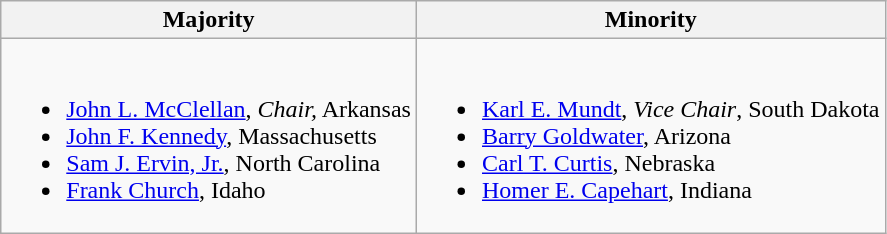<table class=wikitable>
<tr>
<th>Majority</th>
<th>Minority</th>
</tr>
<tr>
<td><br><ul><li><a href='#'>John L. McClellan</a>, <em>Chair,</em> Arkansas</li><li><a href='#'>John F. Kennedy</a>, Massachusetts</li><li><a href='#'>Sam J. Ervin, Jr.</a>, North Carolina</li><li><a href='#'>Frank Church</a>, Idaho</li></ul></td>
<td><br><ul><li><a href='#'>Karl E. Mundt</a>, <em>Vice Chair</em>, South Dakota</li><li><a href='#'>Barry Goldwater</a>, Arizona</li><li><a href='#'>Carl T. Curtis</a>, Nebraska</li><li><a href='#'>Homer E. Capehart</a>, Indiana</li></ul></td>
</tr>
</table>
